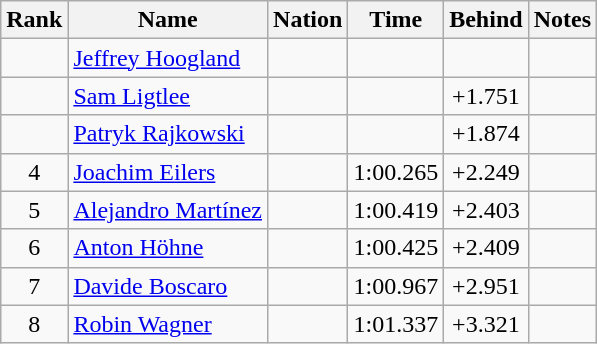<table class="wikitable sortable" style="text-align:center">
<tr>
<th>Rank</th>
<th>Name</th>
<th>Nation</th>
<th>Time</th>
<th>Behind</th>
<th>Notes</th>
</tr>
<tr>
<td></td>
<td align=left><a href='#'>Jeffrey Hoogland</a></td>
<td align=left></td>
<td></td>
<td></td>
<td></td>
</tr>
<tr>
<td></td>
<td align=left><a href='#'>Sam Ligtlee</a></td>
<td align=left></td>
<td></td>
<td>+1.751</td>
<td></td>
</tr>
<tr>
<td></td>
<td align=left><a href='#'>Patryk Rajkowski</a></td>
<td align=left></td>
<td></td>
<td>+1.874</td>
<td></td>
</tr>
<tr>
<td>4</td>
<td align=left><a href='#'>Joachim Eilers</a></td>
<td align=left></td>
<td>1:00.265</td>
<td>+2.249</td>
<td></td>
</tr>
<tr>
<td>5</td>
<td align=left><a href='#'>Alejandro Martínez</a></td>
<td align=left></td>
<td>1:00.419</td>
<td>+2.403</td>
<td></td>
</tr>
<tr>
<td>6</td>
<td align=left><a href='#'>Anton Höhne</a></td>
<td align=left></td>
<td>1:00.425</td>
<td>+2.409</td>
<td></td>
</tr>
<tr>
<td>7</td>
<td align=left><a href='#'>Davide Boscaro</a></td>
<td align=left></td>
<td>1:00.967</td>
<td>+2.951</td>
<td></td>
</tr>
<tr>
<td>8</td>
<td align=left><a href='#'>Robin Wagner</a></td>
<td align=left></td>
<td>1:01.337</td>
<td>+3.321</td>
<td></td>
</tr>
</table>
